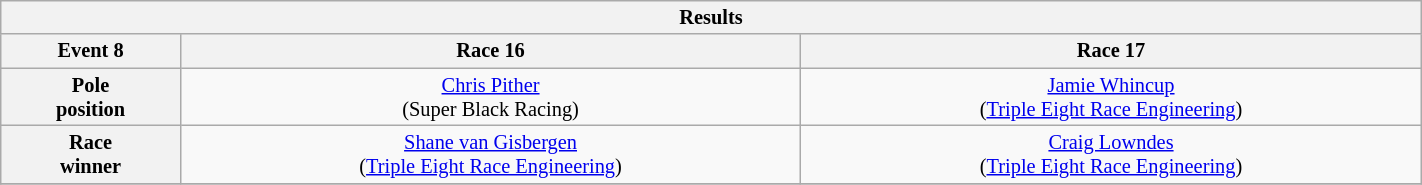<table class="wikitable collapsible collapsed" align="center" width="75%" style="font-size: 85%; max-width: 950px">
<tr>
<th colspan="3">Results</th>
</tr>
<tr>
<th>Event 8</th>
<th>Race 16</th>
<th>Race 17</th>
</tr>
<tr>
<th>Pole<br>position</th>
<td align="center"> <a href='#'>Chris Pither</a><br>(Super Black Racing)</td>
<td align="center"> <a href='#'>Jamie Whincup</a><br>(<a href='#'>Triple Eight Race Engineering</a>)</td>
</tr>
<tr>
<th>Race<br>winner</th>
<td align="center"> <a href='#'>Shane van Gisbergen</a><br>(<a href='#'>Triple Eight Race Engineering</a>)</td>
<td align="center"> <a href='#'>Craig Lowndes</a><br>(<a href='#'>Triple Eight Race Engineering</a>)</td>
</tr>
<tr>
</tr>
</table>
